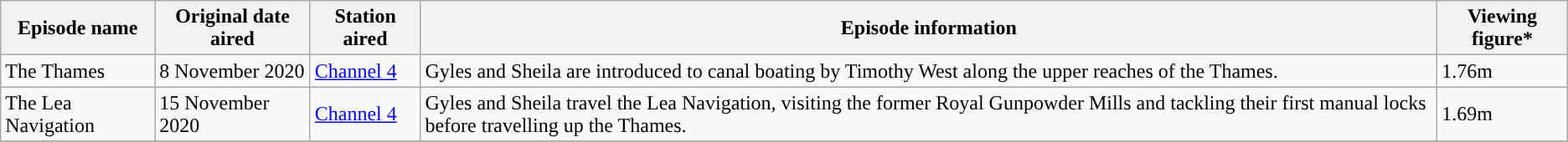<table class="wikitable sortable">
<tr>
<th>Episode name</th>
<th>Original date aired</th>
<th>Station aired</th>
<th>Episode information</th>
<th>Viewing figure*</th>
</tr>
<tr>
<td>The Thames</td>
<td>8 November 2020</td>
<td><a href='#'>Channel 4</a></td>
<td>Gyles and Sheila are introduced to canal boating by Timothy West along the upper reaches of the Thames.</td>
<td>1.76m</td>
</tr>
<tr>
<td>The Lea Navigation</td>
<td>15 November 2020</td>
<td><a href='#'>Channel 4</a></td>
<td>Gyles and Sheila travel the Lea Navigation, visiting the former Royal Gunpowder Mills and tackling their first manual locks before travelling up the Thames.</td>
<td>1.69m</td>
</tr>
<tr>
</tr>
</table>
